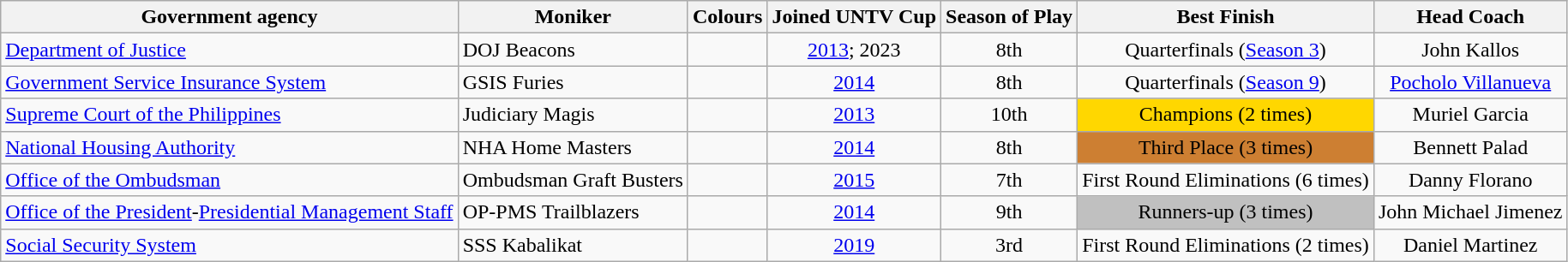<table class=wikitable>
<tr>
<th>Government agency</th>
<th>Moniker</th>
<th>Colours</th>
<th>Joined UNTV Cup</th>
<th>Season of Play</th>
<th>Best Finish</th>
<th>Head Coach</th>
</tr>
<tr>
<td><a href='#'>Department of Justice</a></td>
<td>DOJ Beacons</td>
<td align=center;>  </td>
<td style="text-align:center;"><a href='#'>2013</a>; 2023</td>
<td style="text-align:center;">8th</td>
<td style="text-align:center;">Quarterfinals (<a href='#'>Season 3</a>)</td>
<td style="text-align:center;">John Kallos</td>
</tr>
<tr>
<td><a href='#'>Government Service Insurance System</a></td>
<td>GSIS Furies</td>
<td align=center;>  </td>
<td style="text-align:center;"><a href='#'>2014</a></td>
<td style="text-align:center;">8th</td>
<td style="text-align:center;">Quarterfinals (<a href='#'>Season 9</a>)</td>
<td style="text-align:center;"><a href='#'>Pocholo Villanueva</a></td>
</tr>
<tr>
<td><a href='#'>Supreme Court of the Philippines</a></td>
<td>Judiciary Magis</td>
<td align=center;> </td>
<td style="text-align:center;"><a href='#'>2013</a></td>
<td style="text-align:center;">10th</td>
<td style="text-align:center;" bgcolor="gold">Champions (2 times)</td>
<td style="text-align:center;">Muriel Garcia</td>
</tr>
<tr>
<td><a href='#'>National Housing Authority</a></td>
<td>NHA Home Masters</td>
<td align=center;>  </td>
<td style="text-align:center;"><a href='#'>2014</a></td>
<td style="text-align:center;">8th</td>
<td style="text-align:center;" bgcolor="#CD7F32">Third Place (3 times)</td>
<td style="text-align:center;">Bennett Palad</td>
</tr>
<tr>
<td><a href='#'>Office of the Ombudsman</a></td>
<td>Ombudsman Graft Busters</td>
<td align=center;>  </td>
<td style="text-align:center;"><a href='#'>2015</a></td>
<td style="text-align:center;">7th</td>
<td style="text-align:center;">First Round Eliminations (6 times)</td>
<td style="text-align:center;">Danny Florano</td>
</tr>
<tr>
<td><a href='#'>Office of the President</a>-<a href='#'>Presidential Management Staff</a></td>
<td>OP-PMS Trailblazers</td>
<td align=center;> </td>
<td style="text-align:center;"><a href='#'>2014</a></td>
<td style="text-align:center;">9th</td>
<td style="text-align:center;" bgcolor="silver">Runners-up (3 times)</td>
<td style="text-align:center;">John Michael Jimenez</td>
</tr>
<tr>
<td><a href='#'>Social Security System</a></td>
<td>SSS Kabalikat</td>
<td align=center;> </td>
<td style="text-align:center;"><a href='#'>2019</a></td>
<td style="text-align:center;">3rd</td>
<td style="text-align:center;">First Round Eliminations (2 times)</td>
<td style="text-align:center;">Daniel Martinez</td>
</tr>
</table>
